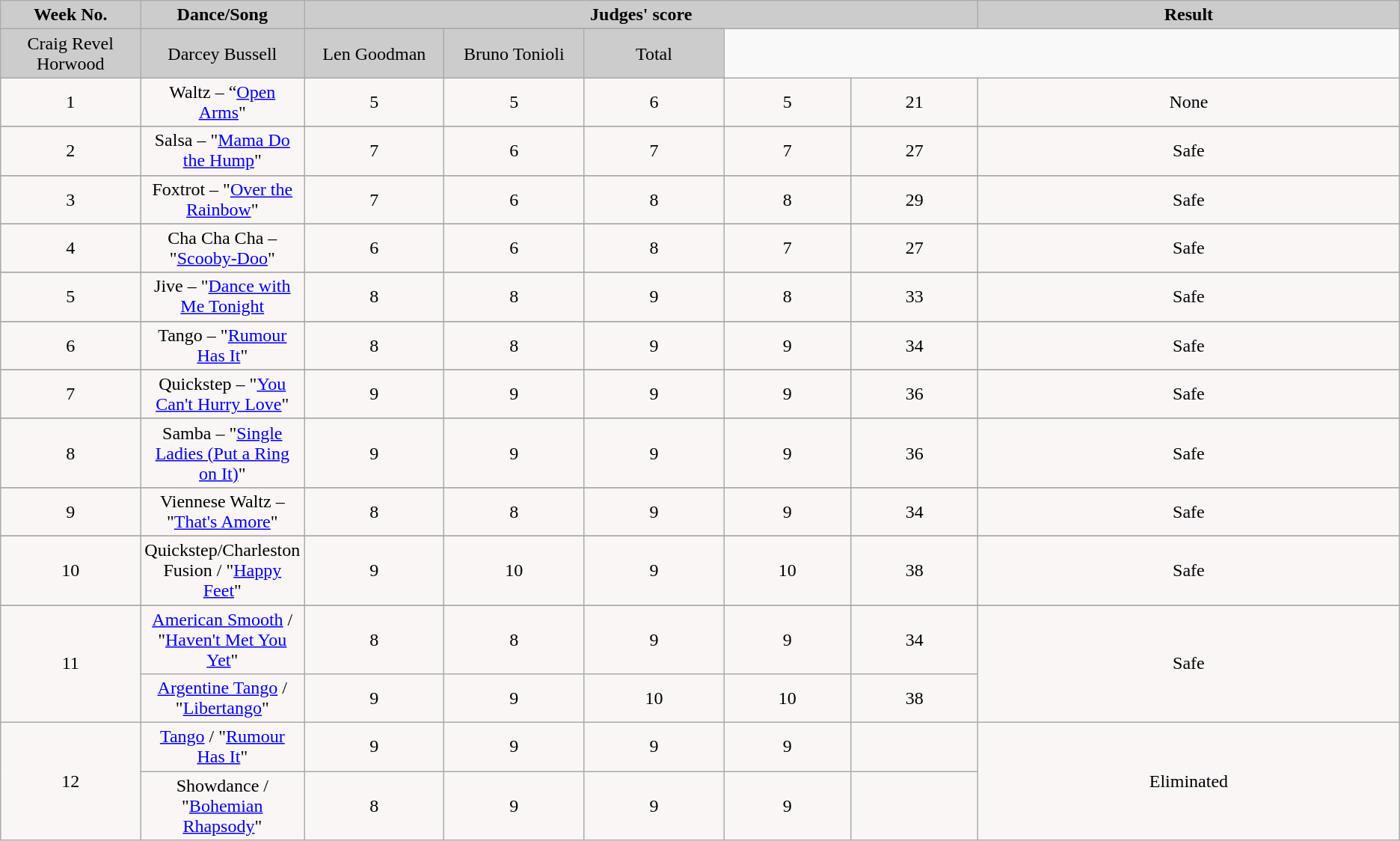<table class="wikitable">
<tr>
<td rowspan="2" bgcolor="CCCCCC" align="Center"><strong>Week No.</strong></td>
<td rowspan="2" bgcolor="CCCCCC" align="Center"><strong>Dance/Song</strong></td>
<td colspan="5" bgcolor="CCCCCC" align="Center"><strong>Judges' score</strong></td>
<td rowspan="2" bgcolor="CCCCCC" align="Center"><strong>Result</strong></td>
</tr>
<tr>
</tr>
<tr>
<td bgcolor="CCCCCC" width="10%" align="center">Craig Revel Horwood</td>
<td bgcolor="CCCCCC" width="10%" align="center">Darcey Bussell</td>
<td bgcolor="CCCCCC" width="10%" align="center">Len Goodman</td>
<td bgcolor="CCCCCC" width="10%" align="center">Bruno Tonioli</td>
<td bgcolor="CCCCCC" width="10%" align="center">Total</td>
</tr>
<tr>
</tr>
<tr>
<td align="center" bgcolor="FAF6F6">1</td>
<td align="center" bgcolor="FAF6F6">Waltz – “<a href='#'>Open Arms</a>"</td>
<td align="center" bgcolor="FAF6F6">5</td>
<td align="center" bgcolor="FAF6F6">5</td>
<td align="center" bgcolor="FAF6F6">6</td>
<td align="center" bgcolor="FAF6F6">5</td>
<td align="center" bgcolor="FAF6F6">21</td>
<td align="center" bgcolor="FAF6F6">None</td>
</tr>
<tr>
</tr>
<tr>
<td align="center" bgcolor="FAF6F6">2</td>
<td align="center" bgcolor="FAF6F6">Salsa – "<a href='#'>Mama Do the Hump</a>"</td>
<td align="center" bgcolor="FAF6F6">7</td>
<td align="center" bgcolor="FAF6F6">6</td>
<td align="center" bgcolor="FAF6F6">7</td>
<td align="center" bgcolor="FAF6F6">7</td>
<td align="center" bgcolor="FAF6F6">27</td>
<td align="center" bgcolor="FAF6F6">Safe</td>
</tr>
<tr>
</tr>
<tr>
<td align="center" bgcolor="FAF6F6">3</td>
<td align="center" bgcolor="FAF6F6">Foxtrot – "<a href='#'>Over the Rainbow</a>"</td>
<td align="center" bgcolor="FAF6F6">7</td>
<td align="center" bgcolor="FAF6F6">6</td>
<td align="center" bgcolor="FAF6F6">8</td>
<td align="center" bgcolor="FAF6F6">8</td>
<td align="center" bgcolor="FAF6F6">29</td>
<td align="center" bgcolor="FAF6F6">Safe</td>
</tr>
<tr>
</tr>
<tr>
<td align="center" bgcolor="FAF6F6">4</td>
<td align="center" bgcolor="FAF6F6">Cha Cha Cha – "<a href='#'>Scooby-Doo</a>"</td>
<td align="center" bgcolor="FAF6F6">6</td>
<td align="center" bgcolor="FAF6F6">6</td>
<td align="center" bgcolor="FAF6F6">8</td>
<td align="center" bgcolor="FAF6F6">7</td>
<td align="center" bgcolor="FAF6F6">27</td>
<td align="center" bgcolor="FAF6F6">Safe</td>
</tr>
<tr>
</tr>
<tr>
<td align="center" bgcolor="FAF6F6">5</td>
<td align="center" bgcolor="FAF6F6">Jive – "<a href='#'>Dance with Me Tonight</a></td>
<td align="center" bgcolor="FAF6F6">8</td>
<td align="center" bgcolor="FAF6F6">8</td>
<td align="center" bgcolor="FAF6F6">9</td>
<td align="center" bgcolor="FAF6F6">8</td>
<td align="center" bgcolor="FAF6F6">33</td>
<td align="center" bgcolor="FAF6F6">Safe</td>
</tr>
<tr>
</tr>
<tr>
<td align="center" bgcolor="FAF6F6">6</td>
<td align="center" bgcolor="FAF6F6">Tango – "<a href='#'>Rumour Has It</a>"</td>
<td align="center" bgcolor="FAF6F6">8</td>
<td align="center" bgcolor="FAF6F6">8</td>
<td align="center" bgcolor="FAF6F6">9</td>
<td align="center" bgcolor="FAF6F6">9</td>
<td align="center" bgcolor="FAF6F6">34</td>
<td align="center" bgcolor="FAF6F6">Safe</td>
</tr>
<tr>
</tr>
<tr>
<td align="center" bgcolor="FAF6F6">7</td>
<td align="center" bgcolor="FAF6F6">Quickstep – "<a href='#'>You Can't Hurry Love</a>"</td>
<td align="center" bgcolor="FAF6F6">9</td>
<td align="center" bgcolor="FAF6F6">9</td>
<td align="center" bgcolor="FAF6F6">9</td>
<td align="center" bgcolor="FAF6F6">9</td>
<td align="center" bgcolor="FAF6F6">36</td>
<td align="center" bgcolor="FAF6F6">Safe</td>
</tr>
<tr>
</tr>
<tr>
<td align="center" bgcolor="FAF6F6">8</td>
<td align="center" bgcolor="FAF6F6">Samba – "<a href='#'>Single Ladies (Put a Ring on It)</a>"</td>
<td align="center" bgcolor="FAF6F6">9</td>
<td align="center" bgcolor="FAF6F6">9</td>
<td align="center" bgcolor="FAF6F6">9</td>
<td align="center" bgcolor="FAF6F6">9</td>
<td align="center" bgcolor="FAF6F6">36</td>
<td align="center" bgcolor="FAF6F6">Safe</td>
</tr>
<tr>
</tr>
<tr>
<td align="center" bgcolor="FAF6F6">9</td>
<td align="center" bgcolor="FAF6F6">Viennese Waltz –  "<a href='#'>That's Amore</a>"</td>
<td align="center" bgcolor="FAF6F6">8</td>
<td align="center" bgcolor="FAF6F6">8</td>
<td align="center" bgcolor="FAF6F6">9</td>
<td align="center" bgcolor="FAF6F6">9</td>
<td align="center" bgcolor="FAF6F6">34</td>
<td align="center" bgcolor="FAF6F6">Safe</td>
</tr>
<tr>
</tr>
<tr>
<td align="center" bgcolor="FAF6F6">10</td>
<td align="center" bgcolor="FAF6F6">Quickstep/Charleston Fusion / "<a href='#'>Happy Feet</a>"</td>
<td align="center" bgcolor="FAF6F6">9</td>
<td align="center" bgcolor="FAF6F6">10</td>
<td align="center" bgcolor="FAF6F6">9</td>
<td align="center" bgcolor="FAF6F6">10</td>
<td align="center" bgcolor="FAF6F6">38</td>
<td align="center" bgcolor="FAF6F6">Safe</td>
</tr>
<tr>
</tr>
<tr>
<td align="center" bgcolor="FAF6F6" rowspan="2">11</td>
<td align="center" bgcolor="FAF6F6"><a href='#'>American Smooth</a> / "<a href='#'>Haven't Met You Yet</a>"</td>
<td align="center" bgcolor="FAF6F6">8</td>
<td align="center" bgcolor="FAF6F6">8</td>
<td align="center" bgcolor="FAF6F6">9</td>
<td align="center" bgcolor="FAF6F6">9</td>
<td align="center" bgcolor="FAF6F6">34</td>
<td align="center" bgcolor="FAF6F6" rowspan="2">Safe</td>
</tr>
<tr>
<td align="center" bgcolor="FAF6F6"><a href='#'>Argentine Tango</a> / "<a href='#'>Libertango</a>"</td>
<td align="center" bgcolor="FAF6F6">9</td>
<td align="center" bgcolor="FAF6F6">9</td>
<td align="center" bgcolor="FAF6F6">10</td>
<td align="center" bgcolor="FAF6F6">10</td>
<td align="center" bgcolor="FAF6F6">38</td>
</tr>
<tr>
<td align="center" bgcolor="FAF6F6" rowspan="2">12</td>
<td align="center" bgcolor="FAF6F6"><a href='#'>Tango</a> / "<a href='#'>Rumour Has It</a>"</td>
<td align="center" bgcolor="FAF6F6">9</td>
<td align="center" bgcolor="FAF6F6">9</td>
<td align="center" bgcolor="FAF6F6">9</td>
<td align="center" bgcolor="FAF6F6">9</td>
<td align="center" bgcolor="FAF6F6"></td>
<td align="center" bgcolor="FAF6F6" rowspan="2">Eliminated</td>
</tr>
<tr>
<td align="center" bgcolor="FAF6F6">Showdance / "<a href='#'>Bohemian Rhapsody</a>"</td>
<td align="center" bgcolor="FAF6F6">8</td>
<td align="center" bgcolor="FAF6F6">9</td>
<td align="center" bgcolor="FAF6F6">9</td>
<td align="center" bgcolor="FAF6F6">9</td>
<td align="center" bgcolor="FAF6F6"></td>
</tr>
</table>
